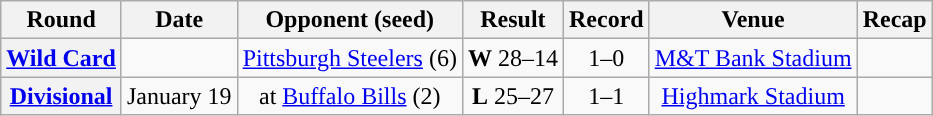<table class="wikitable" style="text-align:center">
<tr>
<th>Round</th>
<th>Date</th>
<th>Opponent (seed)</th>
<th>Result</th>
<th>Record</th>
<th>Venue</th>
<th>Recap</th>
</tr>
<tr>
<th><a href='#'>Wild Card</a></th>
<td></td>
<td><a href='#'>Pittsburgh Steelers</a> (6)</td>
<td><strong>W</strong> 28–14</td>
<td>1–0</td>
<td><a href='#'>M&T Bank Stadium</a></td>
<td></td>
</tr>
<tr>
<th><a href='#'>Divisional</a></th>
<td>January 19</td>
<td>at <a href='#'>Buffalo Bills</a> (2)</td>
<td><strong>L</strong> 25–27</td>
<td>1–1</td>
<td><a href='#'>Highmark Stadium</a></td>
<td></td>
</tr>
</table>
